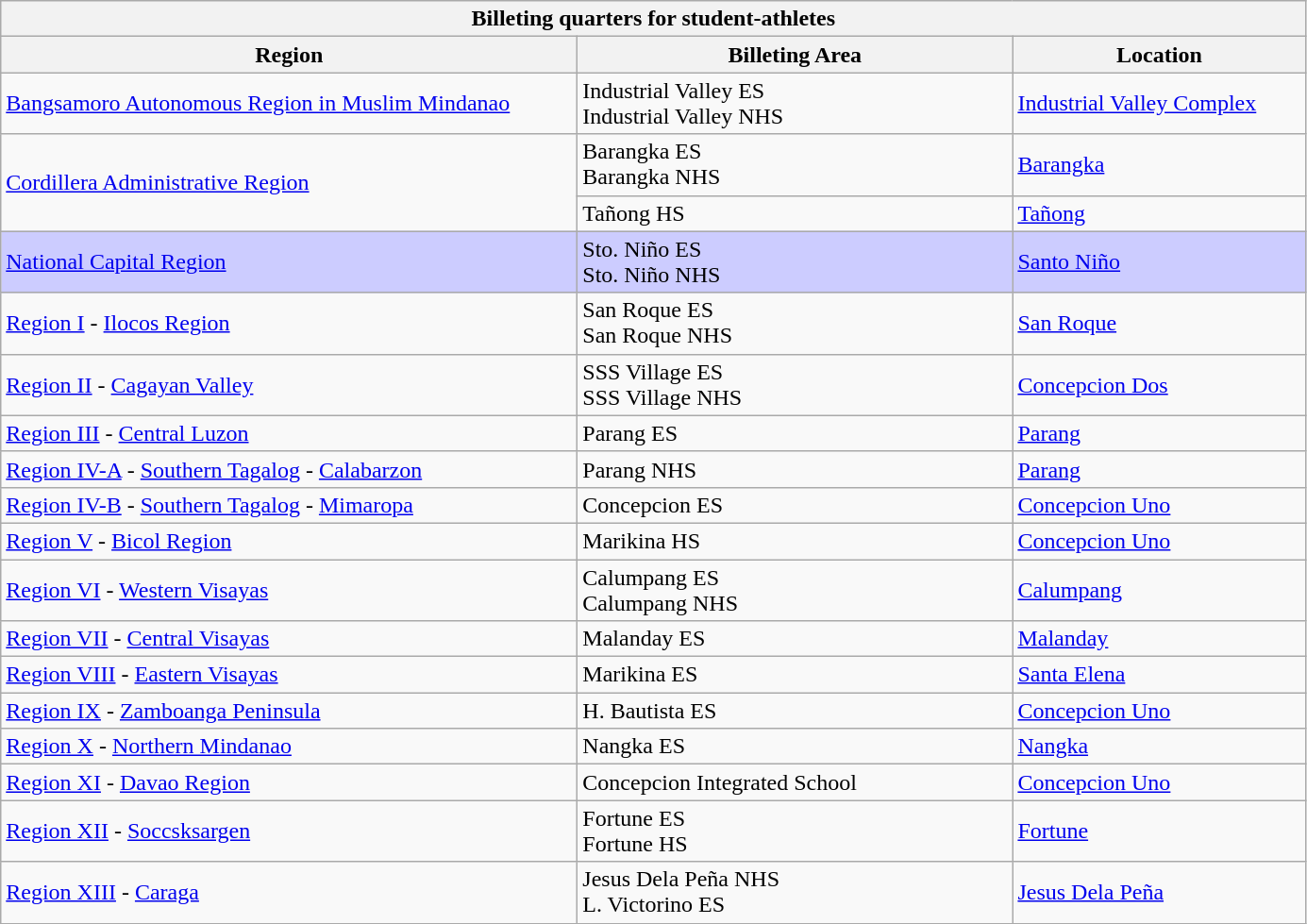<table class="wikitable">
<tr>
<th colspan=5>Billeting quarters for student-athletes</th>
</tr>
<tr>
<th style="width:400px;">Region</th>
<th style="width:300px;">Billeting Area</th>
<th style="width:200px;">Location</th>
</tr>
<tr>
<td><a href='#'>Bangsamoro Autonomous Region in Muslim Mindanao</a></td>
<td>Industrial Valley ES <br> Industrial Valley NHS</td>
<td><a href='#'>Industrial Valley Complex</a></td>
</tr>
<tr>
<td rowspan=2><a href='#'>Cordillera Administrative Region</a></td>
<td>Barangka ES <br> Barangka NHS</td>
<td><a href='#'>Barangka</a></td>
</tr>
<tr>
<td>Tañong HS</td>
<td><a href='#'>Tañong</a></td>
</tr>
<tr style="background:#ccf;">
<td><a href='#'>National Capital Region</a></td>
<td>Sto. Niño ES <br> Sto. Niño NHS</td>
<td><a href='#'>Santo Niño</a></td>
</tr>
<tr>
<td><a href='#'>Region I</a> - <a href='#'>Ilocos Region</a></td>
<td>San Roque ES <br> San Roque NHS</td>
<td><a href='#'>San Roque</a></td>
</tr>
<tr>
<td><a href='#'>Region II</a> - <a href='#'>Cagayan Valley</a></td>
<td>SSS Village ES <br> SSS Village NHS</td>
<td><a href='#'>Concepcion Dos</a></td>
</tr>
<tr>
<td><a href='#'>Region III</a> - <a href='#'>Central Luzon</a></td>
<td>Parang ES</td>
<td><a href='#'>Parang</a></td>
</tr>
<tr>
<td><a href='#'>Region IV-A</a> - <a href='#'>Southern Tagalog</a> - <a href='#'>Calabarzon</a></td>
<td>Parang NHS</td>
<td><a href='#'>Parang</a></td>
</tr>
<tr>
<td><a href='#'>Region IV-B</a> - <a href='#'>Southern Tagalog</a> - <a href='#'>Mimaropa</a></td>
<td>Concepcion ES</td>
<td><a href='#'>Concepcion Uno</a></td>
</tr>
<tr>
<td><a href='#'>Region V</a> - <a href='#'>Bicol Region</a></td>
<td>Marikina HS</td>
<td><a href='#'>Concepcion Uno</a></td>
</tr>
<tr>
<td><a href='#'>Region VI</a> - <a href='#'>Western Visayas</a></td>
<td>Calumpang ES <br> Calumpang NHS</td>
<td><a href='#'>Calumpang</a></td>
</tr>
<tr>
<td><a href='#'>Region VII</a> - <a href='#'>Central Visayas</a></td>
<td>Malanday ES</td>
<td><a href='#'>Malanday</a></td>
</tr>
<tr>
<td><a href='#'>Region VIII</a> - <a href='#'>Eastern Visayas</a></td>
<td>Marikina ES</td>
<td><a href='#'>Santa Elena</a></td>
</tr>
<tr>
<td><a href='#'>Region IX</a> - <a href='#'>Zamboanga Peninsula</a></td>
<td>H. Bautista ES</td>
<td><a href='#'>Concepcion Uno</a></td>
</tr>
<tr>
<td><a href='#'>Region X</a> - <a href='#'>Northern Mindanao</a></td>
<td>Nangka ES</td>
<td><a href='#'>Nangka</a></td>
</tr>
<tr>
<td><a href='#'>Region XI</a> - <a href='#'>Davao Region</a></td>
<td>Concepcion Integrated School</td>
<td><a href='#'>Concepcion Uno</a></td>
</tr>
<tr>
<td><a href='#'>Region XII</a> - <a href='#'>Soccsksargen</a></td>
<td>Fortune ES <br> Fortune HS</td>
<td><a href='#'>Fortune</a></td>
</tr>
<tr>
<td><a href='#'>Region XIII</a> - <a href='#'>Caraga</a></td>
<td>Jesus Dela Peña NHS <br> L. Victorino ES</td>
<td><a href='#'>Jesus Dela Peña</a></td>
</tr>
</table>
